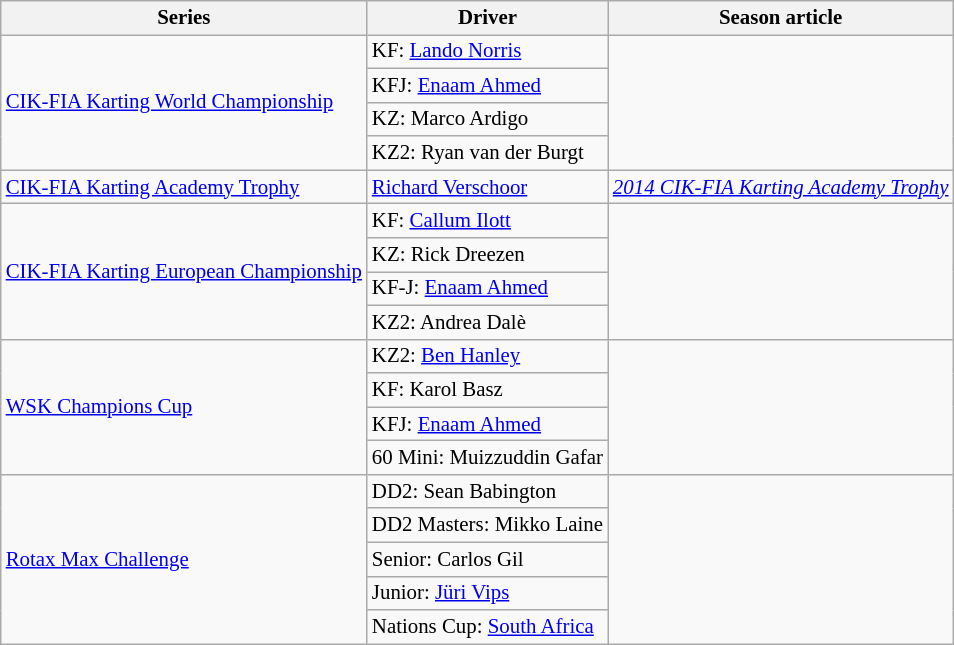<table class="wikitable" style="font-size: 87%;">
<tr>
<th>Series</th>
<th>Driver</th>
<th>Season article</th>
</tr>
<tr>
<td rowspan=4><a href='#'>CIK-FIA Karting World Championship</a></td>
<td>KF:  <a href='#'>Lando Norris</a></td>
<td rowspan=4></td>
</tr>
<tr>
<td>KFJ:  <a href='#'>Enaam Ahmed</a></td>
</tr>
<tr>
<td>KZ:  Marco Ardigo</td>
</tr>
<tr>
<td>KZ2:  Ryan van der Burgt</td>
</tr>
<tr>
<td><a href='#'>CIK-FIA Karting Academy Trophy</a></td>
<td> <a href='#'>Richard Verschoor</a></td>
<td><em><a href='#'>2014 CIK-FIA Karting Academy Trophy</a></em></td>
</tr>
<tr>
<td rowspan=4><a href='#'>CIK-FIA Karting European Championship</a></td>
<td>KF:  <a href='#'>Callum Ilott</a></td>
<td rowspan=4></td>
</tr>
<tr>
<td>KZ:  Rick Dreezen</td>
</tr>
<tr>
<td>KF-J:  <a href='#'>Enaam Ahmed</a></td>
</tr>
<tr>
<td>KZ2:  Andrea Dalè</td>
</tr>
<tr>
<td rowspan=4><a href='#'>WSK Champions Cup</a></td>
<td>KZ2:  <a href='#'>Ben Hanley</a></td>
<td rowspan=4></td>
</tr>
<tr>
<td>KF:  Karol Basz</td>
</tr>
<tr>
<td>KFJ:  <a href='#'>Enaam Ahmed</a></td>
</tr>
<tr>
<td>60 Mini:  Muizzuddin Gafar</td>
</tr>
<tr>
<td rowspan=5><a href='#'>Rotax Max Challenge</a></td>
<td>DD2:  Sean Babington</td>
<td rowspan=5></td>
</tr>
<tr>
<td>DD2 Masters:  Mikko Laine</td>
</tr>
<tr>
<td>Senior:  Carlos Gil</td>
</tr>
<tr>
<td>Junior:  <a href='#'>Jüri Vips</a></td>
</tr>
<tr>
<td>Nations Cup:  <a href='#'>South Africa</a></td>
</tr>
</table>
